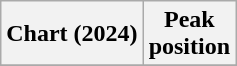<table class="wikitable plainrowheaders" style="text-align:center">
<tr>
<th scope="col">Chart (2024)</th>
<th scope="col">Peak<br>position</th>
</tr>
<tr>
</tr>
</table>
